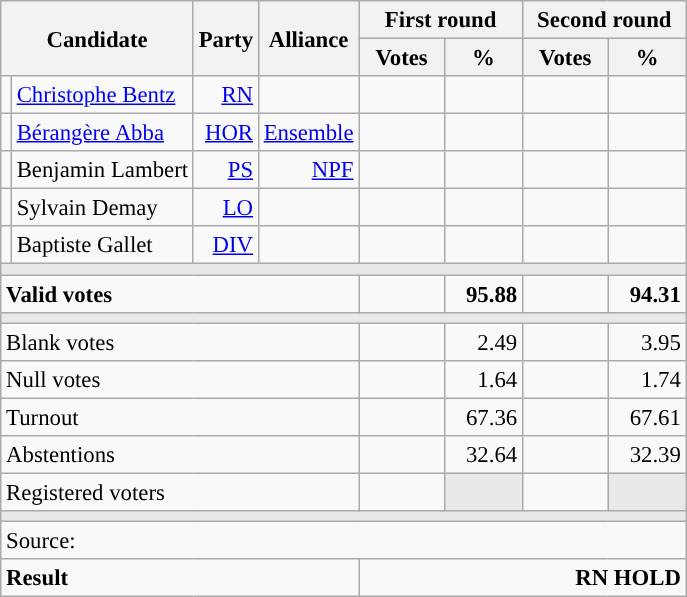<table class="wikitable" style="text-align:right;font-size:95%;">
<tr>
<th colspan="2" rowspan="2">Candidate</th>
<th colspan="1" rowspan="2">Party</th>
<th colspan="1" rowspan="2">Alliance</th>
<th colspan="2">First round</th>
<th colspan="2">Second round</th>
</tr>
<tr>
<th style="width:50px;">Votes</th>
<th style="width:45px;">%</th>
<th style="width:50px;">Votes</th>
<th style="width:45px;">%</th>
</tr>
<tr>
<td style="color:inherit;background:"></td>
<td style="text-align:left;"><a href='#'>Christophe Bentz</a></td>
<td><a href='#'>RN</a></td>
<td></td>
<td></td>
<td></td>
<td><strong></strong></td>
<td><strong></strong></td>
</tr>
<tr>
<td style="color:inherit;background:"></td>
<td style="text-align:left;"><a href='#'>Bérangère Abba</a></td>
<td><a href='#'>HOR</a></td>
<td><a href='#'>Ensemble</a></td>
<td></td>
<td></td>
<td></td>
<td></td>
</tr>
<tr>
<td style="color:inherit;background:"></td>
<td style="text-align:left;">Benjamin Lambert</td>
<td><a href='#'>PS</a></td>
<td><a href='#'>NPF</a></td>
<td></td>
<td></td>
<td></td>
<td></td>
</tr>
<tr>
<td style="color:inherit;background:"></td>
<td style="text-align:left;">Sylvain Demay</td>
<td><a href='#'>LO</a></td>
<td></td>
<td></td>
<td></td>
<td></td>
<td></td>
</tr>
<tr>
<td style="color:inherit;background:"></td>
<td style="text-align:left;">Baptiste Gallet</td>
<td><a href='#'>DIV</a></td>
<td></td>
<td></td>
<td></td>
<td></td>
<td></td>
</tr>
<tr>
<td colspan="8" style="background:#E9E9E9;"></td>
</tr>
<tr style="font-weight:bold;">
<td colspan="4" style="text-align:left;">Valid votes</td>
<td></td>
<td>95.88</td>
<td></td>
<td>94.31</td>
</tr>
<tr>
<td colspan="8" style="background:#E9E9E9;"></td>
</tr>
<tr>
<td colspan="4" style="text-align:left;">Blank votes</td>
<td></td>
<td>2.49</td>
<td></td>
<td>3.95</td>
</tr>
<tr>
<td colspan="4" style="text-align:left;">Null votes</td>
<td></td>
<td>1.64</td>
<td></td>
<td>1.74</td>
</tr>
<tr>
<td colspan="4" style="text-align:left;">Turnout</td>
<td></td>
<td>67.36</td>
<td></td>
<td>67.61</td>
</tr>
<tr>
<td colspan="4" style="text-align:left;">Abstentions</td>
<td></td>
<td>32.64</td>
<td></td>
<td>32.39</td>
</tr>
<tr>
<td colspan="4" style="text-align:left;">Registered voters</td>
<td></td>
<td style="background:#E9E9E9;"></td>
<td></td>
<td style="background:#E9E9E9;"></td>
</tr>
<tr>
<td colspan="8" style="background:#E9E9E9;"></td>
</tr>
<tr>
<td colspan="8" style="text-align:left;">Source: </td>
</tr>
<tr style="font-weight:bold">
<td colspan="4" style="text-align:left;">Result</td>
<td colspan="4" style="background-color:">RN HOLD</td>
</tr>
</table>
